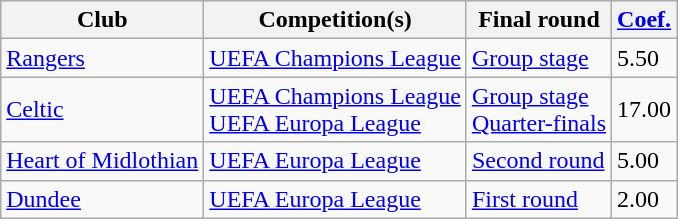<table class="wikitable">
<tr>
<th>Club</th>
<th>Competition(s)</th>
<th>Final round</th>
<th><a href='#'>Coef.</a></th>
</tr>
<tr>
<td><a href='#'>Rangers</a></td>
<td><a href='#'>UEFA Champions League</a></td>
<td><a href='#'>Group stage</a></td>
<td>5.50</td>
</tr>
<tr>
<td><a href='#'>Celtic</a></td>
<td><a href='#'>UEFA Champions League</a><br> <a href='#'>UEFA Europa League</a></td>
<td><a href='#'>Group stage</a><br> <a href='#'>Quarter-finals</a></td>
<td>17.00</td>
</tr>
<tr>
<td><a href='#'>Heart of Midlothian</a></td>
<td><a href='#'>UEFA Europa League</a></td>
<td><a href='#'>Second round</a></td>
<td>5.00</td>
</tr>
<tr>
<td><a href='#'>Dundee</a></td>
<td><a href='#'>UEFA Europa League</a></td>
<td><a href='#'>First round</a></td>
<td>2.00</td>
</tr>
</table>
